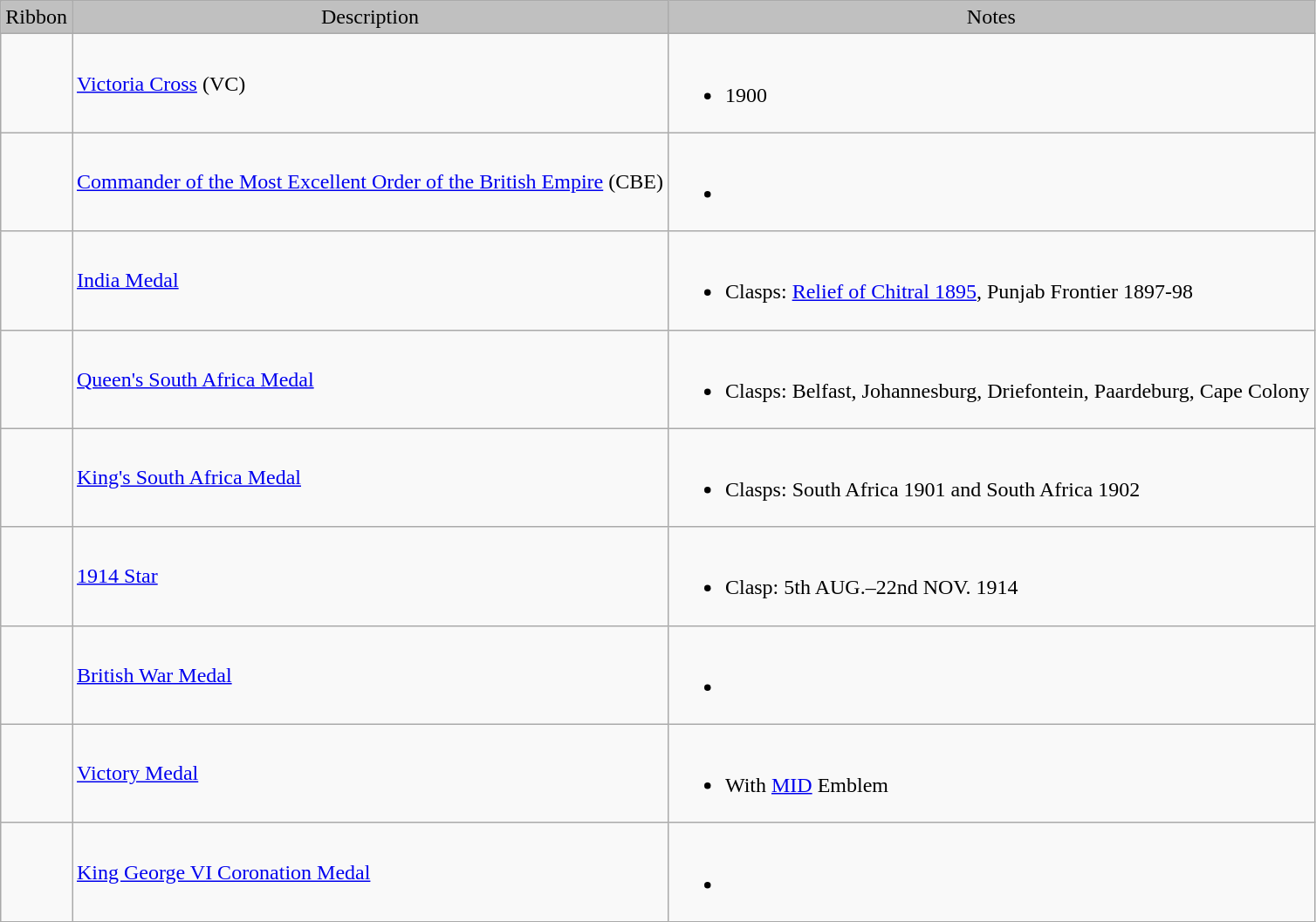<table class="wikitable">
<tr style="background:silver;" align="center">
<td>Ribbon</td>
<td>Description</td>
<td>Notes</td>
</tr>
<tr>
<td></td>
<td><a href='#'>Victoria Cross</a> (VC)</td>
<td><br><ul><li>1900</li></ul></td>
</tr>
<tr>
<td></td>
<td><a href='#'>Commander of the Most Excellent Order of the British Empire</a> (CBE)</td>
<td><br><ul><li></li></ul></td>
</tr>
<tr>
<td></td>
<td><a href='#'>India Medal</a></td>
<td><br><ul><li>Clasps: <a href='#'>Relief of Chitral 1895</a>, Punjab Frontier 1897-98</li></ul></td>
</tr>
<tr>
<td></td>
<td><a href='#'>Queen's South Africa Medal</a></td>
<td><br><ul><li>Clasps: Belfast, Johannesburg, Driefontein, Paardeburg, Cape Colony</li></ul></td>
</tr>
<tr>
<td></td>
<td><a href='#'>King's South Africa Medal</a></td>
<td><br><ul><li>Clasps: South Africa 1901 and South Africa 1902</li></ul></td>
</tr>
<tr>
<td></td>
<td><a href='#'>1914 Star</a></td>
<td><br><ul><li>Clasp: 5th AUG.–22nd NOV. 1914</li></ul></td>
</tr>
<tr>
<td></td>
<td><a href='#'>British War Medal</a></td>
<td><br><ul><li></li></ul></td>
</tr>
<tr>
<td></td>
<td><a href='#'>Victory Medal</a></td>
<td><br><ul><li>With <a href='#'>MID</a> Emblem</li></ul></td>
</tr>
<tr>
<td></td>
<td><a href='#'>King George VI Coronation Medal</a></td>
<td><br><ul><li></li></ul></td>
</tr>
</table>
